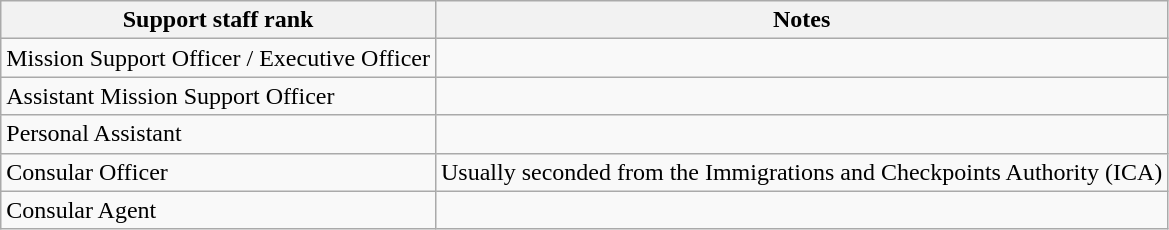<table class="wikitable">
<tr>
<th>Support staff rank</th>
<th>Notes</th>
</tr>
<tr>
<td>Mission Support Officer / Executive Officer</td>
<td></td>
</tr>
<tr>
<td>Assistant Mission Support Officer</td>
<td></td>
</tr>
<tr>
<td>Personal Assistant</td>
<td></td>
</tr>
<tr>
<td>Consular Officer</td>
<td>Usually seconded from the Immigrations and Checkpoints Authority (ICA)</td>
</tr>
<tr>
<td>Consular Agent</td>
<td></td>
</tr>
</table>
